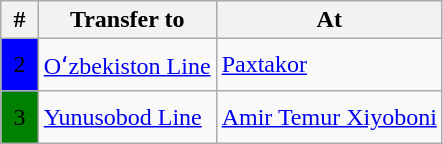<table class="wikitable" style="border-collapse: collapse; text-align: left;">
<tr>
<th>#</th>
<th>Transfer to</th>
<th>At</th>
</tr>
<tr>
<td style="background: blue; padding:.5em;">2</td>
<td style="text-align: left;"><a href='#'>Oʻzbekiston Line</a></td>
<td><a href='#'>Paxtakor</a></td>
</tr>
<tr>
<td style="background: green;padding:.5em;">3</td>
<td style="text-align: left;"><a href='#'>Yunusobod Line</a></td>
<td><a href='#'>Amir Temur Xiyoboni</a></td>
</tr>
</table>
